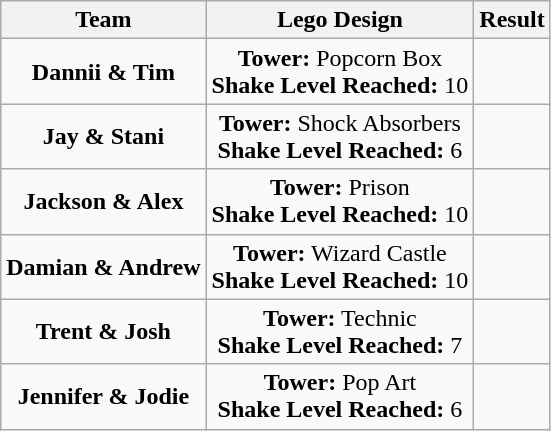<table class="wikitable" style="text-align:center">
<tr valign="top">
<th>Team</th>
<th>Lego Design</th>
<th>Result</th>
</tr>
<tr>
<td><strong>Dannii & Tim</strong></td>
<td><strong>Tower:</strong> Popcorn Box<br><strong>Shake Level Reached:</strong> 10</td>
<td></td>
</tr>
<tr>
<td><strong>Jay & Stani</strong></td>
<td><strong>Tower:</strong> Shock Absorbers<br><strong>Shake Level Reached:</strong> 6</td>
<td></td>
</tr>
<tr>
<td><strong>Jackson & Alex</strong></td>
<td><strong>Tower:</strong> Prison<br><strong>Shake Level Reached:</strong> 10</td>
<td></td>
</tr>
<tr>
<td><strong>Damian & Andrew</strong></td>
<td><strong>Tower:</strong> Wizard Castle<br><strong>Shake Level Reached:</strong> 10</td>
<td></td>
</tr>
<tr>
<td><strong>Trent & Josh</strong></td>
<td><strong>Tower:</strong> Technic<br><strong>Shake Level Reached:</strong> 7</td>
<td></td>
</tr>
<tr>
<td><strong>Jennifer & Jodie</strong></td>
<td><strong>Tower:</strong> Pop Art<br><strong>Shake Level Reached:</strong> 6</td>
<td></td>
</tr>
</table>
